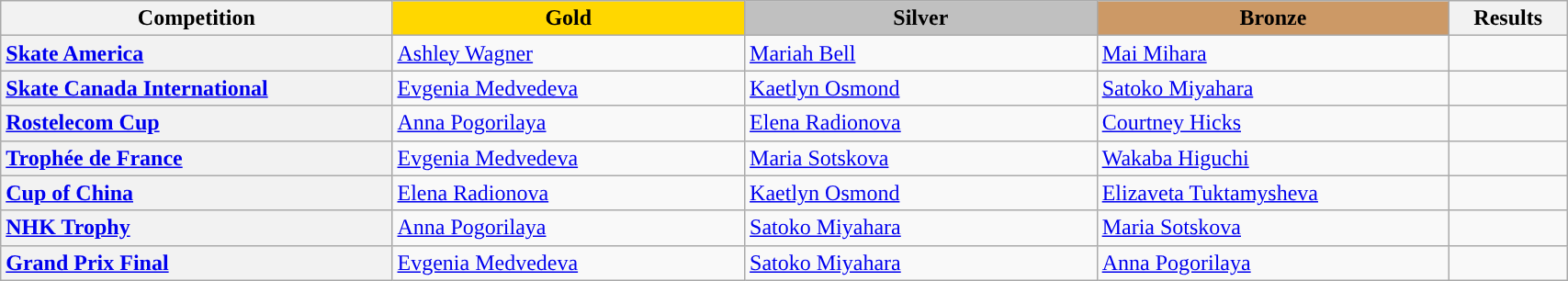<table class="wikitable unsortable" style="text-align:left; width:90%">
<tr>
<th scope="col" style="text-align:center; width:25%;">Competition</th>
<td scope="col" style="text-align:center; width:22.5%; background:gold"><strong>Gold</strong></td>
<td scope="col" style="text-align:center; width:22.5%; background:silver"><strong>Silver</strong></td>
<td scope="col" style="text-align:center; width:22.5%; background:#c96"><strong>Bronze</strong></td>
<th scope="col" style="text-align:center; width:7.5%;">Results</th>
</tr>
<tr>
<th scope="row" style="text-align:left"> <a href='#'>Skate America</a></th>
<td> <a href='#'>Ashley Wagner</a></td>
<td> <a href='#'>Mariah Bell</a></td>
<td> <a href='#'>Mai Mihara</a></td>
<td></td>
</tr>
<tr>
<th scope="row" style="text-align:left"> <a href='#'>Skate Canada International</a></th>
<td> <a href='#'>Evgenia Medvedeva</a></td>
<td> <a href='#'>Kaetlyn Osmond</a></td>
<td> <a href='#'>Satoko Miyahara</a></td>
<td></td>
</tr>
<tr>
<th scope="row" style="text-align:left"> <a href='#'>Rostelecom Cup</a></th>
<td> <a href='#'>Anna Pogorilaya</a></td>
<td> <a href='#'>Elena Radionova</a></td>
<td> <a href='#'>Courtney Hicks</a></td>
<td></td>
</tr>
<tr>
<th scope="row" style="text-align:left"> <a href='#'>Trophée de France</a></th>
<td> <a href='#'>Evgenia Medvedeva</a></td>
<td> <a href='#'>Maria Sotskova</a></td>
<td> <a href='#'>Wakaba Higuchi</a></td>
<td></td>
</tr>
<tr>
<th scope="row" style="text-align:left"> <a href='#'>Cup of China</a></th>
<td> <a href='#'>Elena Radionova</a></td>
<td> <a href='#'>Kaetlyn Osmond</a></td>
<td> <a href='#'>Elizaveta Tuktamysheva</a></td>
<td></td>
</tr>
<tr>
<th scope="row" style="text-align:left"> <a href='#'>NHK Trophy</a></th>
<td> <a href='#'>Anna Pogorilaya</a></td>
<td> <a href='#'>Satoko Miyahara</a></td>
<td> <a href='#'>Maria Sotskova</a></td>
<td></td>
</tr>
<tr>
<th scope="row" style="text-align:left"> <a href='#'>Grand Prix Final</a></th>
<td> <a href='#'>Evgenia Medvedeva</a></td>
<td> <a href='#'>Satoko Miyahara</a></td>
<td> <a href='#'>Anna Pogorilaya</a></td>
<td></td>
</tr>
</table>
